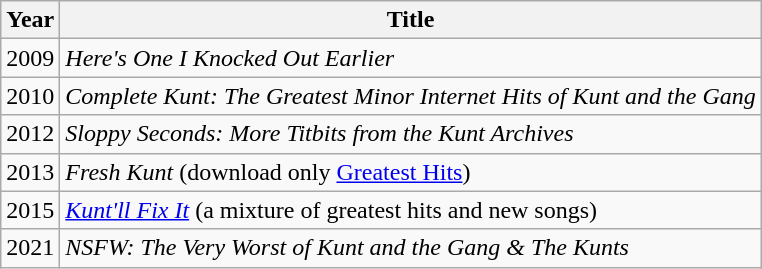<table class="wikitable">
<tr>
<th>Year</th>
<th>Title</th>
</tr>
<tr>
<td>2009</td>
<td><em>Here's One I Knocked Out Earlier</em></td>
</tr>
<tr>
<td>2010</td>
<td><em>Complete Kunt: The Greatest Minor Internet Hits of Kunt and the Gang</em></td>
</tr>
<tr>
<td>2012</td>
<td><em>Sloppy Seconds: More Titbits from the Kunt Archives</em></td>
</tr>
<tr>
<td>2013</td>
<td><em>Fresh Kunt</em> (download only <a href='#'>Greatest Hits</a>)</td>
</tr>
<tr>
<td>2015</td>
<td><em><a href='#'>Kunt'll Fix It</a></em> (a mixture of greatest hits and new songs)</td>
</tr>
<tr>
<td>2021</td>
<td><em>NSFW: The Very Worst of Kunt and the Gang & The Kunts</em></td>
</tr>
</table>
